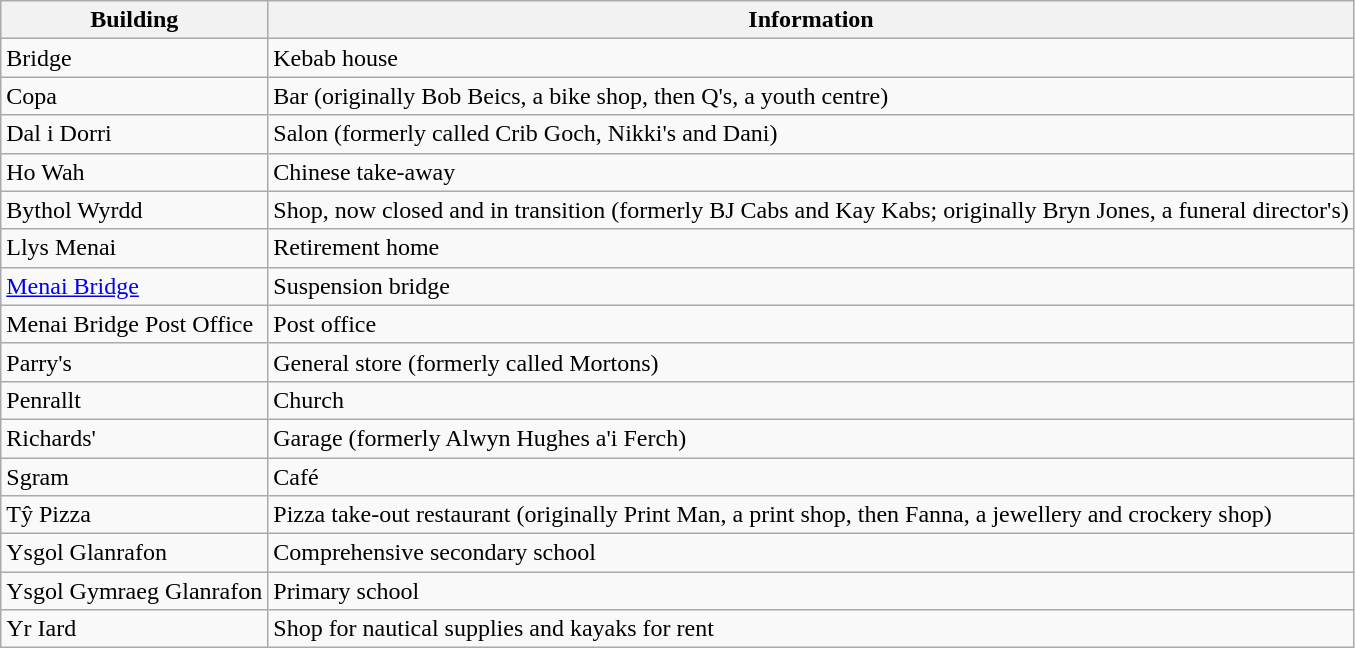<table class="wikitable sortable">
<tr>
<th>Building</th>
<th>Information</th>
</tr>
<tr>
<td>Bridge</td>
<td>Kebab house</td>
</tr>
<tr>
<td>Copa</td>
<td>Bar (originally Bob Beics, a bike shop, then Q's, a youth centre)</td>
</tr>
<tr>
<td>Dal i Dorri</td>
<td>Salon (formerly called Crib Goch, Nikki's and Dani)</td>
</tr>
<tr>
<td>Ho Wah</td>
<td>Chinese take-away</td>
</tr>
<tr>
<td>Bythol Wyrdd</td>
<td>Shop, now closed and in transition (formerly BJ Cabs and Kay Kabs; originally Bryn Jones, a funeral director's)</td>
</tr>
<tr>
<td>Llys Menai</td>
<td>Retirement home</td>
</tr>
<tr>
<td><a href='#'>Menai Bridge</a></td>
<td>Suspension bridge</td>
</tr>
<tr>
<td>Menai Bridge Post Office</td>
<td>Post office</td>
</tr>
<tr>
<td>Parry's</td>
<td>General store (formerly called Mortons)</td>
</tr>
<tr>
<td>Penrallt</td>
<td>Church</td>
</tr>
<tr>
<td>Richards'</td>
<td>Garage (formerly Alwyn Hughes a'i Ferch)</td>
</tr>
<tr>
<td>Sgram</td>
<td>Café</td>
</tr>
<tr>
<td>Tŷ Pizza</td>
<td>Pizza take-out restaurant (originally Print Man, a print shop, then Fanna, a jewellery and crockery shop)</td>
</tr>
<tr>
<td>Ysgol Glanrafon</td>
<td>Comprehensive secondary school</td>
</tr>
<tr>
<td>Ysgol Gymraeg Glanrafon</td>
<td>Primary school</td>
</tr>
<tr>
<td>Yr Iard</td>
<td>Shop for nautical supplies and kayaks for rent</td>
</tr>
</table>
